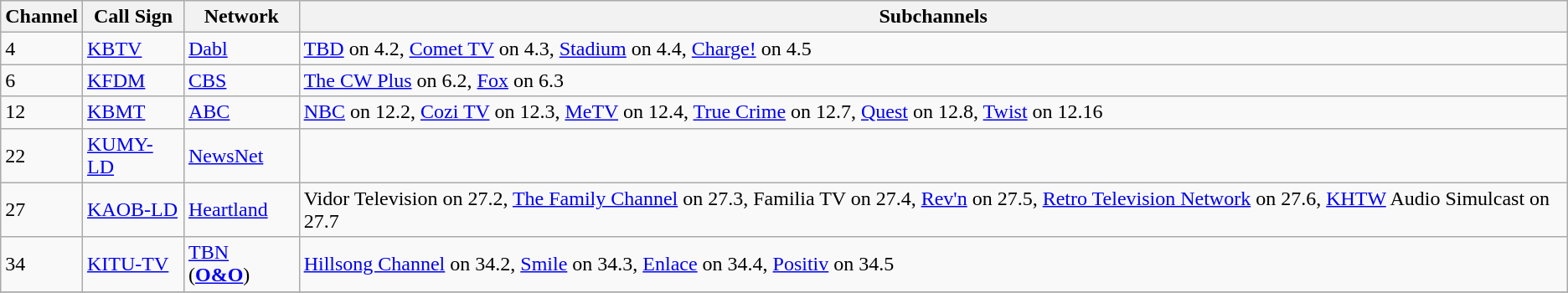<table class="wikitable">
<tr>
<th>Channel</th>
<th>Call Sign</th>
<th>Network</th>
<th>Subchannels</th>
</tr>
<tr>
<td>4</td>
<td class="nowrap"><a href='#'>KBTV</a></td>
<td><a href='#'>Dabl</a></td>
<td><a href='#'>TBD</a> on 4.2, <a href='#'>Comet TV</a> on 4.3, <a href='#'>Stadium</a> on 4.4, <a href='#'>Charge!</a> on 4.5</td>
</tr>
<tr>
<td>6</td>
<td class="nowrap"><a href='#'>KFDM</a></td>
<td><a href='#'>CBS</a></td>
<td><a href='#'>The CW Plus</a> on 6.2, <a href='#'>Fox</a> on 6.3</td>
</tr>
<tr>
<td>12</td>
<td class="nowrap"><a href='#'>KBMT</a></td>
<td><a href='#'>ABC</a></td>
<td><a href='#'>NBC</a> on 12.2, <a href='#'>Cozi TV</a> on 12.3, <a href='#'>MeTV</a> on 12.4, <a href='#'>True Crime</a> on 12.7, <a href='#'>Quest</a> on 12.8, <a href='#'>Twist</a> on 12.16</td>
</tr>
<tr>
<td>22</td>
<td class="nowrap"><a href='#'>KUMY-LD</a></td>
<td><a href='#'>NewsNet</a></td>
<td></td>
</tr>
<tr>
<td>27</td>
<td class="nowrap"><a href='#'>KAOB-LD</a></td>
<td><a href='#'>Heartland</a></td>
<td>Vidor Television on 27.2, <a href='#'>The Family Channel</a> on 27.3, Familia TV on 27.4, <a href='#'>Rev'n</a> on 27.5, <a href='#'>Retro Television Network</a> on 27.6, <a href='#'>KHTW</a> Audio Simulcast on 27.7</td>
</tr>
<tr>
<td>34</td>
<td class="nowrap"><a href='#'>KITU-TV</a></td>
<td><a href='#'>TBN</a> (<strong><a href='#'>O&O</a></strong>)</td>
<td><a href='#'>Hillsong Channel</a> on 34.2, <a href='#'>Smile</a> on 34.3, <a href='#'>Enlace</a> on 34.4, <a href='#'>Positiv</a> on 34.5</td>
</tr>
<tr>
</tr>
</table>
